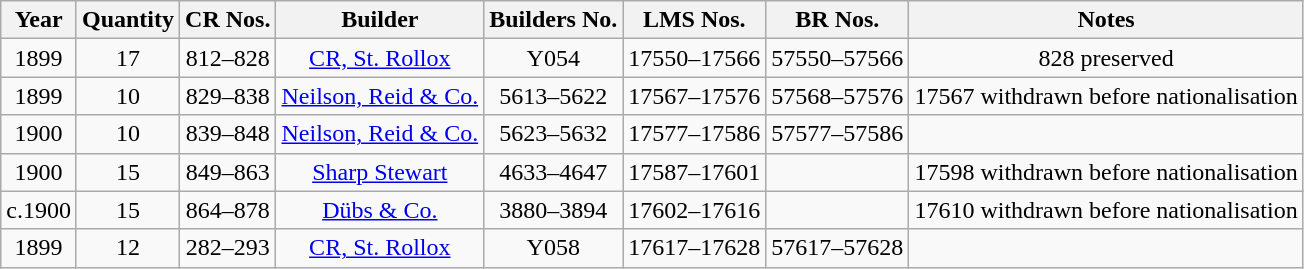<table class="wikitable sortable" style=text-align:center>
<tr>
<th>Year</th>
<th>Quantity</th>
<th>CR Nos.</th>
<th>Builder</th>
<th>Builders No.</th>
<th>LMS Nos.</th>
<th>BR Nos.</th>
<th>Notes</th>
</tr>
<tr>
<td>1899</td>
<td>17</td>
<td>812–828</td>
<td><a href='#'>CR, St. Rollox</a></td>
<td>Y054</td>
<td>17550–17566</td>
<td>57550–57566</td>
<td>828 preserved</td>
</tr>
<tr>
<td>1899</td>
<td>10</td>
<td>829–838</td>
<td><a href='#'>Neilson, Reid & Co.</a></td>
<td>5613–5622</td>
<td>17567–17576</td>
<td>57568–57576</td>
<td>17567 withdrawn before nationalisation</td>
</tr>
<tr>
<td>1900</td>
<td>10</td>
<td>839–848</td>
<td><a href='#'>Neilson, Reid & Co.</a></td>
<td>5623–5632</td>
<td>17577–17586</td>
<td>57577–57586</td>
<td></td>
</tr>
<tr>
<td>1900</td>
<td>15</td>
<td>849–863</td>
<td><a href='#'>Sharp Stewart</a></td>
<td>4633–4647</td>
<td>17587–17601</td>
<td></td>
<td>17598 withdrawn before nationalisation</td>
</tr>
<tr>
<td>c.1900</td>
<td>15</td>
<td>864–878</td>
<td><a href='#'>Dübs & Co.</a></td>
<td>3880–3894</td>
<td>17602–17616</td>
<td></td>
<td>17610 withdrawn before nationalisation</td>
</tr>
<tr>
<td>1899</td>
<td>12</td>
<td>282–293</td>
<td><a href='#'>CR, St. Rollox</a></td>
<td>Y058</td>
<td>17617–17628</td>
<td>57617–57628</td>
<td></td>
</tr>
</table>
